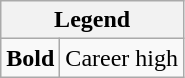<table class="wikitable mw-collapsible">
<tr>
<th colspan="2">Legend</th>
</tr>
<tr>
<td><strong>Bold</strong></td>
<td>Career high</td>
</tr>
</table>
